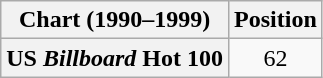<table class="wikitable plainrowheaders" style="text-align:center">
<tr>
<th>Chart (1990–1999)</th>
<th>Position</th>
</tr>
<tr>
<th scope="row">US <em>Billboard</em> Hot 100</th>
<td>62</td>
</tr>
</table>
